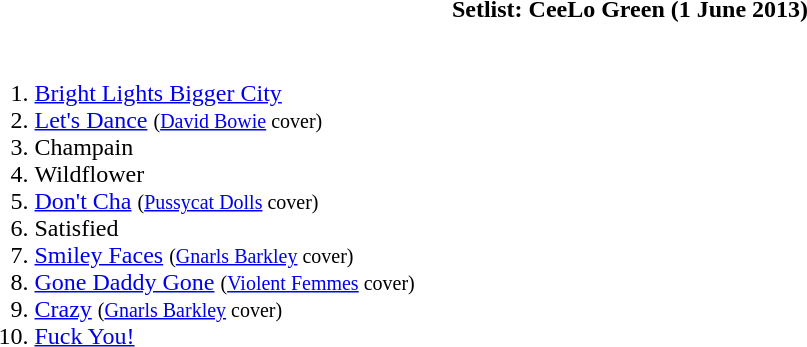<table class="toccolours collapsible collapsed" style="min-width:55em">
<tr>
<th>Setlist: CeeLo Green (1 June 2013)</th>
</tr>
<tr>
<td><br><ol><li><a href='#'>Bright Lights Bigger City</a></li><li><a href='#'>Let's Dance</a> <small>(<a href='#'>David Bowie</a> cover)</small></li><li>Champain</li><li>Wildflower</li><li><a href='#'>Don't Cha</a> <small>(<a href='#'>Pussycat Dolls</a> cover)</small></li><li>Satisfied</li><li><a href='#'>Smiley Faces</a> <small>(<a href='#'>Gnarls Barkley</a> cover)</small></li><li><a href='#'>Gone Daddy Gone</a> <small>(<a href='#'>Violent Femmes</a> cover)</small></li><li><a href='#'>Crazy</a> <small>(<a href='#'>Gnarls Barkley</a> cover)</small></li><li><a href='#'>Fuck You!</a></li></ol></td>
</tr>
</table>
